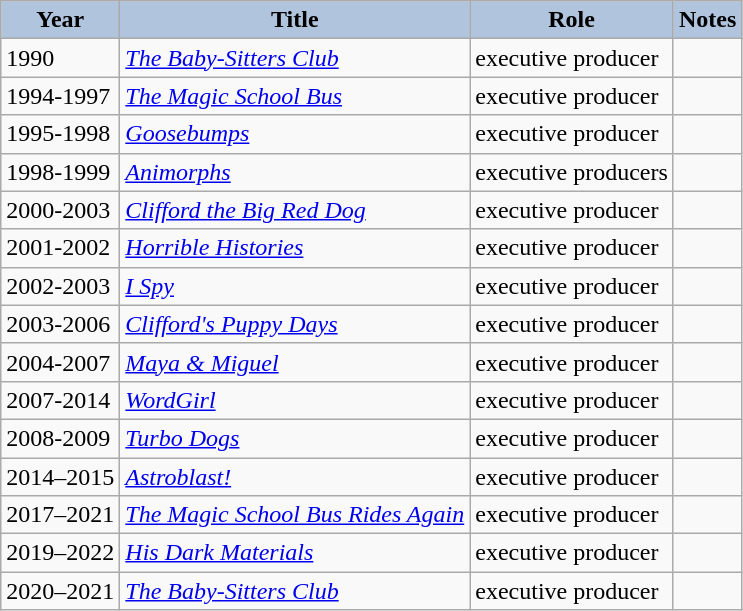<table class="wikitable">
<tr>
<th style="background:#B0C4DE;">Year</th>
<th style="background:#B0C4DE;">Title</th>
<th style="background:#B0C4DE;">Role</th>
<th style="background:#B0C4DE;">Notes</th>
</tr>
<tr>
<td>1990</td>
<td><em><a href='#'>The Baby-Sitters Club</a></em></td>
<td>executive producer</td>
<td></td>
</tr>
<tr>
<td>1994-1997</td>
<td><em><a href='#'>The Magic School Bus</a></em></td>
<td>executive producer</td>
<td></td>
</tr>
<tr>
<td>1995-1998</td>
<td><em><a href='#'>Goosebumps</a></em></td>
<td>executive producer</td>
<td></td>
</tr>
<tr>
<td>1998-1999</td>
<td><em><a href='#'>Animorphs</a></em></td>
<td>executive producers</td>
<td></td>
</tr>
<tr>
<td>2000-2003</td>
<td><em><a href='#'>Clifford the Big Red Dog</a></em></td>
<td>executive producer</td>
<td></td>
</tr>
<tr>
<td>2001-2002</td>
<td><em><a href='#'>Horrible Histories</a></em></td>
<td>executive producer</td>
<td></td>
</tr>
<tr>
<td>2002-2003</td>
<td><em><a href='#'>I Spy</a></em></td>
<td>executive producer</td>
<td></td>
</tr>
<tr>
<td>2003-2006</td>
<td><em><a href='#'>Clifford's Puppy Days</a></em></td>
<td>executive producer</td>
<td></td>
</tr>
<tr>
<td>2004-2007</td>
<td><em><a href='#'>Maya & Miguel</a></em></td>
<td>executive producer</td>
<td></td>
</tr>
<tr>
<td>2007-2014</td>
<td><em><a href='#'>WordGirl</a></em></td>
<td>executive producer</td>
<td></td>
</tr>
<tr>
<td>2008-2009</td>
<td><em><a href='#'>Turbo Dogs</a></em></td>
<td>executive producer</td>
<td></td>
</tr>
<tr>
<td>2014–2015</td>
<td><em><a href='#'>Astroblast!</a></em></td>
<td>executive producer</td>
<td></td>
</tr>
<tr>
<td>2017–2021</td>
<td><em><a href='#'>The Magic School Bus Rides Again</a></em></td>
<td>executive producer</td>
<td></td>
</tr>
<tr>
<td>2019–2022</td>
<td><em><a href='#'>His Dark Materials</a></em></td>
<td>executive producer</td>
<td></td>
</tr>
<tr>
<td>2020–2021</td>
<td><em><a href='#'>The Baby-Sitters Club</a></em></td>
<td>executive producer</td>
<td></td>
</tr>
</table>
